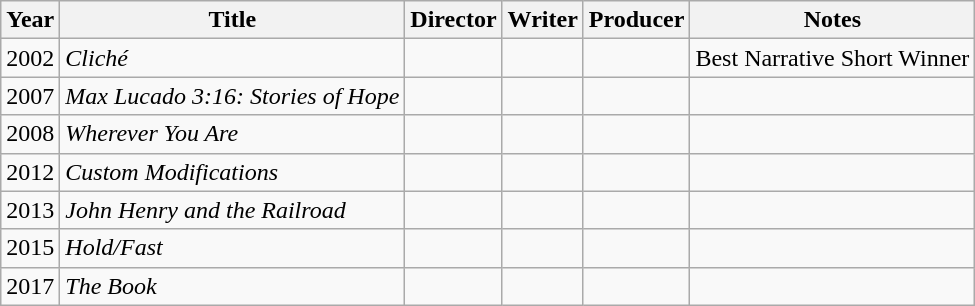<table class="wikitable">
<tr>
<th>Year</th>
<th>Title</th>
<th>Director</th>
<th>Writer</th>
<th>Producer</th>
<th>Notes</th>
</tr>
<tr>
<td>2002</td>
<td><em>Cliché</em></td>
<td></td>
<td></td>
<td></td>
<td>Best Narrative Short Winner<br></td>
</tr>
<tr>
<td>2007</td>
<td><em>Max Lucado 3:16: Stories of Hope</em></td>
<td></td>
<td></td>
<td></td>
<td></td>
</tr>
<tr>
<td>2008</td>
<td><em>Wherever You Are</em></td>
<td></td>
<td></td>
<td></td>
<td></td>
</tr>
<tr>
<td>2012</td>
<td><em>Custom Modifications</em></td>
<td></td>
<td></td>
<td></td>
<td></td>
</tr>
<tr>
<td>2013</td>
<td><em>John Henry and the Railroad</em></td>
<td></td>
<td></td>
<td></td>
<td></td>
</tr>
<tr>
<td>2015</td>
<td><em>Hold/Fast</em></td>
<td></td>
<td></td>
<td></td>
<td></td>
</tr>
<tr>
<td>2017</td>
<td><em>The Book</em></td>
<td></td>
<td></td>
<td></td>
<td></td>
</tr>
</table>
